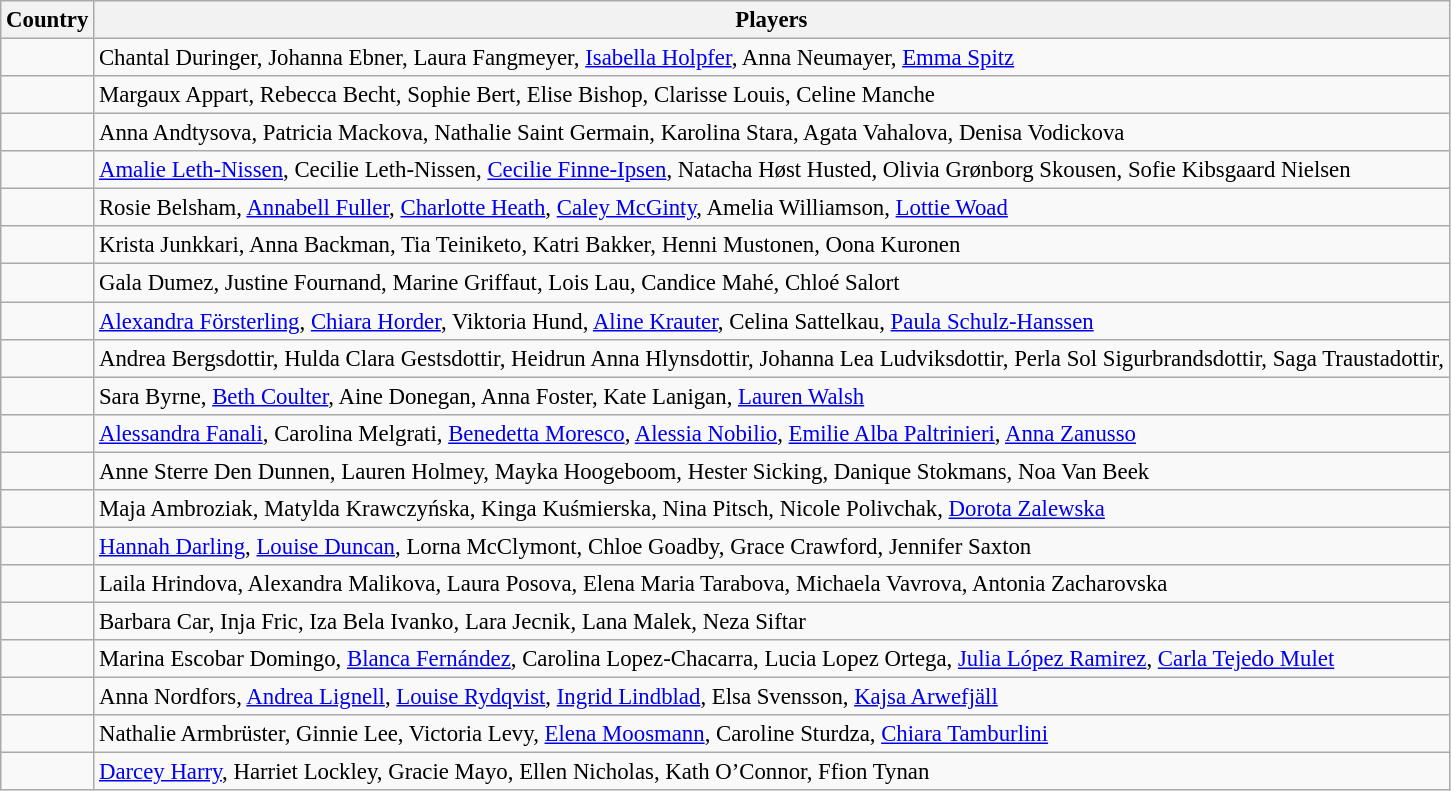<table class="wikitable" style="font-size:95%;">
<tr>
<th>Country</th>
<th>Players</th>
</tr>
<tr>
<td></td>
<td>Chantal Duringer, Johanna Ebner, Laura Fangmeyer, <a href='#'>Isabella Holpfer</a>, Anna Neumayer, <a href='#'>Emma Spitz</a></td>
</tr>
<tr>
<td></td>
<td>Margaux Appart, Rebecca Becht, Sophie Bert, Elise Bishop, Clarisse Louis, Celine Manche</td>
</tr>
<tr>
<td></td>
<td>Anna Andtysova, Patricia Mackova, Nathalie Saint Germain, Karolina Stara, Agata Vahalova, Denisa Vodickova</td>
</tr>
<tr>
<td></td>
<td><a href='#'>Amalie Leth-Nissen</a>, Cecilie Leth-Nissen, <a href='#'>Cecilie Finne-Ipsen</a>, Natacha Høst Husted, Olivia Grønborg Skousen, Sofie Kibsgaard Nielsen</td>
</tr>
<tr>
<td></td>
<td>Rosie Belsham, <a href='#'>Annabell Fuller</a>, <a href='#'>Charlotte Heath</a>, <a href='#'>Caley McGinty</a>, Amelia Williamson, <a href='#'>Lottie Woad</a></td>
</tr>
<tr>
<td></td>
<td>Krista Junkkari, Anna Backman, Tia Teiniketo, Katri Bakker, Henni Mustonen, Oona Kuronen</td>
</tr>
<tr>
<td></td>
<td>Gala Dumez, Justine Fournand, Marine Griffaut, Lois Lau, Candice Mahé, Chloé Salort</td>
</tr>
<tr>
<td></td>
<td><a href='#'>Alexandra Försterling</a>, <a href='#'>Chiara Horder</a>, Viktoria Hund, <a href='#'>Aline Krauter</a>, Celina Sattelkau, <a href='#'>Paula Schulz-Hanssen</a></td>
</tr>
<tr>
<td></td>
<td>Andrea Bergsdottir, Hulda Clara Gestsdottir, Heidrun Anna Hlynsdottir, Johanna Lea Ludviksdottir, Perla Sol Sigurbrandsdottir, Saga Traustadottir,</td>
</tr>
<tr>
<td></td>
<td>Sara Byrne, <a href='#'>Beth Coulter</a>, Aine Donegan, Anna Foster, Kate Lanigan, <a href='#'>Lauren Walsh</a></td>
</tr>
<tr>
<td></td>
<td><a href='#'>Alessandra Fanali</a>, Carolina Melgrati, <a href='#'>Benedetta Moresco</a>, <a href='#'>Alessia Nobilio</a>, <a href='#'>Emilie Alba Paltrinieri</a>, <a href='#'>Anna Zanusso</a></td>
</tr>
<tr>
<td></td>
<td>Anne Sterre Den Dunnen, Lauren Holmey, Mayka Hoogeboom, Hester Sicking, Danique Stokmans, Noa Van Beek</td>
</tr>
<tr>
<td></td>
<td>Maja Ambroziak, Matylda Krawczyńska, Kinga Kuśmierska, Nina Pitsch, Nicole Polivchak, <a href='#'>Dorota Zalewska</a></td>
</tr>
<tr>
<td></td>
<td><a href='#'>Hannah Darling</a>, <a href='#'>Louise Duncan</a>, Lorna McClymont, Chloe Goadby, Grace Crawford, Jennifer Saxton</td>
</tr>
<tr>
<td></td>
<td>Laila Hrindova, Alexandra Malikova, Laura Posova, Elena Maria Tarabova, Michaela Vavrova, Antonia Zacharovska</td>
</tr>
<tr>
<td></td>
<td>Barbara Car, Inja Fric, Iza Bela Ivanko, Lara Jecnik, Lana Malek, Neza Siftar</td>
</tr>
<tr>
<td></td>
<td>Marina Escobar Domingo, <a href='#'>Blanca Fernández</a>, Carolina Lopez-Chacarra, Lucia Lopez Ortega, <a href='#'>Julia López Ramirez</a>, <a href='#'>Carla Tejedo Mulet</a></td>
</tr>
<tr>
<td></td>
<td>Anna Nordfors, <a href='#'>Andrea Lignell</a>, <a href='#'>Louise Rydqvist</a>, <a href='#'>Ingrid Lindblad</a>, Elsa Svensson, <a href='#'>Kajsa Arwefjäll</a></td>
</tr>
<tr>
<td></td>
<td>Nathalie Armbrüster, Ginnie Lee, Victoria Levy, <a href='#'>Elena Moosmann</a>, Caroline Sturdza, <a href='#'>Chiara Tamburlini</a></td>
</tr>
<tr>
<td></td>
<td><a href='#'>Darcey Harry</a>, Harriet Lockley, Gracie Mayo, Ellen Nicholas, Kath O’Connor, Ffion Tynan</td>
</tr>
</table>
